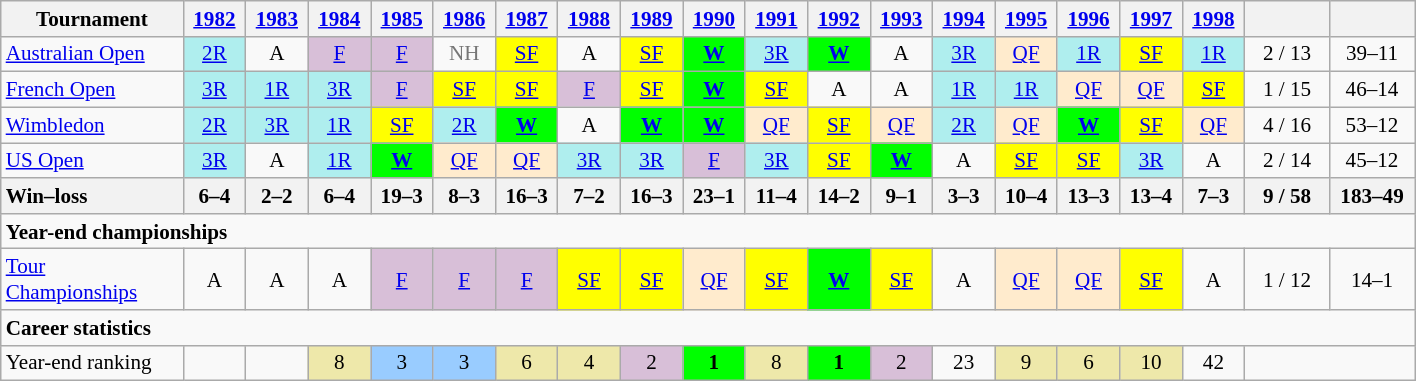<table class=wikitable style=text-align:center;font-size:88%>
<tr>
<th width=115>Tournament</th>
<th width=35><a href='#'>1982</a></th>
<th width=35><a href='#'>1983</a></th>
<th width=35><a href='#'>1984</a></th>
<th width=35><a href='#'>1985</a></th>
<th width=35><a href='#'>1986</a></th>
<th width=35><a href='#'>1987</a></th>
<th width=35><a href='#'>1988</a></th>
<th width=35><a href='#'>1989</a></th>
<th width=35><a href='#'>1990</a></th>
<th width=35><a href='#'>1991</a></th>
<th width=35><a href='#'>1992</a></th>
<th width=35><a href='#'>1993</a></th>
<th width=35><a href='#'>1994</a></th>
<th width=35><a href='#'>1995</a></th>
<th width=35><a href='#'>1996</a></th>
<th width=35><a href='#'>1997</a></th>
<th width=35><a href='#'>1998</a></th>
<th width=50></th>
<th width=50></th>
</tr>
<tr>
<td align=left><a href='#'>Australian Open</a></td>
<td bgcolor=afeeee><a href='#'>2R</a></td>
<td>A</td>
<td bgcolor=d8bfd8><a href='#'>F</a></td>
<td bgcolor=d8bfd8><a href='#'>F</a></td>
<td style=color:#767676>NH</td>
<td bgcolor=yellow><a href='#'>SF</a></td>
<td>A</td>
<td bgcolor=yellow><a href='#'>SF</a></td>
<td bgcolor=lime><strong><a href='#'>W</a></strong></td>
<td bgcolor=afeeee><a href='#'>3R</a></td>
<td bgcolor=lime><strong><a href='#'>W</a></strong></td>
<td>A</td>
<td bgcolor=afeeee><a href='#'>3R</a></td>
<td bgcolor=ffebcd><a href='#'>QF</a></td>
<td bgcolor=afeeee><a href='#'>1R</a></td>
<td bgcolor=yellow><a href='#'>SF</a></td>
<td bgcolor=afeeee><a href='#'>1R</a></td>
<td>2 / 13</td>
<td>39–11</td>
</tr>
<tr>
<td align=left><a href='#'>French Open</a></td>
<td bgcolor=afeeee><a href='#'>3R</a></td>
<td bgcolor=afeeee><a href='#'>1R</a></td>
<td bgcolor=afeeee><a href='#'>3R</a></td>
<td bgcolor=d8bfd8><a href='#'>F</a></td>
<td bgcolor=yellow><a href='#'>SF</a></td>
<td bgcolor=yellow><a href='#'>SF</a></td>
<td bgcolor=d8bfd8><a href='#'>F</a></td>
<td bgcolor=yellow><a href='#'>SF</a></td>
<td bgcolor=lime><strong><a href='#'>W</a></strong></td>
<td bgcolor=yellow><a href='#'>SF</a></td>
<td>A</td>
<td>A</td>
<td bgcolor=afeeee><a href='#'>1R</a></td>
<td bgcolor=afeeee><a href='#'>1R</a></td>
<td bgcolor=ffebcd><a href='#'>QF</a></td>
<td bgcolor=ffebcd><a href='#'>QF</a></td>
<td bgcolor=yellow><a href='#'>SF</a></td>
<td>1 / 15</td>
<td>46–14</td>
</tr>
<tr>
<td align=left><a href='#'>Wimbledon</a></td>
<td bgcolor=afeeee><a href='#'>2R</a></td>
<td bgcolor=afeeee><a href='#'>3R</a></td>
<td bgcolor=afeeee><a href='#'>1R</a></td>
<td bgcolor=yellow><a href='#'>SF</a></td>
<td bgcolor=afeeee><a href='#'>2R</a></td>
<td bgcolor=lime><strong><a href='#'>W</a></strong></td>
<td>A</td>
<td bgcolor=lime><strong><a href='#'>W</a></strong></td>
<td bgcolor=lime><strong><a href='#'>W</a></strong></td>
<td bgcolor=ffebcd><a href='#'>QF</a></td>
<td bgcolor=yellow><a href='#'>SF</a></td>
<td bgcolor=ffebcd><a href='#'>QF</a></td>
<td bgcolor=afeeee><a href='#'>2R</a></td>
<td bgcolor=ffebcd><a href='#'>QF</a></td>
<td bgcolor=lime><strong><a href='#'>W</a></strong></td>
<td bgcolor=yellow><a href='#'>SF</a></td>
<td bgcolor=ffebcd><a href='#'>QF</a></td>
<td>4 / 16</td>
<td>53–12</td>
</tr>
<tr>
<td align=left><a href='#'>US Open</a></td>
<td bgcolor=afeeee><a href='#'>3R</a></td>
<td>A</td>
<td bgcolor=afeeee><a href='#'>1R</a></td>
<td bgcolor=lime><strong><a href='#'>W</a></strong></td>
<td bgcolor=ffebcd><a href='#'>QF</a></td>
<td bgcolor=ffebcd><a href='#'>QF</a></td>
<td bgcolor=afeeee><a href='#'>3R</a></td>
<td bgcolor=afeeee><a href='#'>3R</a></td>
<td bgcolor=d8bfd8><a href='#'>F</a></td>
<td bgcolor=afeeee><a href='#'>3R</a></td>
<td bgcolor=yellow><a href='#'>SF</a></td>
<td bgcolor=lime><strong><a href='#'>W</a></strong></td>
<td>A</td>
<td bgcolor=yellow><a href='#'>SF</a></td>
<td bgcolor=yellow><a href='#'>SF</a></td>
<td bgcolor=afeeee><a href='#'>3R</a></td>
<td>A</td>
<td>2 / 14</td>
<td>45–12</td>
</tr>
<tr>
<th style="text-align:left;">Win–loss</th>
<th>6–4</th>
<th>2–2</th>
<th>6–4</th>
<th>19–3</th>
<th>8–3</th>
<th>16–3</th>
<th>7–2</th>
<th>16–3</th>
<th>23–1</th>
<th>11–4</th>
<th>14–2</th>
<th>9–1</th>
<th>3–3</th>
<th>10–4</th>
<th>13–3</th>
<th>13–4</th>
<th>7–3</th>
<th>9 / 58</th>
<th>183–49</th>
</tr>
<tr>
<td colspan=25 align=left><strong>Year-end championships</strong></td>
</tr>
<tr>
<td align=left><a href='#'>Tour Championships</a></td>
<td>A</td>
<td>A</td>
<td>A</td>
<td bgcolor=d8bfd8><a href='#'>F</a></td>
<td bgcolor=d8bfd8><a href='#'>F</a></td>
<td bgcolor=d8bfd8><a href='#'>F</a></td>
<td bgcolor=yellow><a href='#'>SF</a></td>
<td bgcolor=yellow><a href='#'>SF</a></td>
<td bgcolor=ffebcd><a href='#'>QF</a></td>
<td bgcolor=yellow><a href='#'>SF</a></td>
<td bgcolor=lime><strong><a href='#'>W</a></strong></td>
<td bgcolor=yellow><a href='#'>SF</a></td>
<td>A</td>
<td bgcolor=ffebcd><a href='#'>QF</a></td>
<td bgcolor=ffebcd><a href='#'>QF</a></td>
<td bgcolor=yellow><a href='#'>SF</a></td>
<td>A</td>
<td>1 / 12</td>
<td>14–1</td>
</tr>
<tr>
<td colspan="25" style="text-align:left;"><strong>Career statistics</strong></td>
</tr>
<tr>
<td align=left>Year-end ranking</td>
<td></td>
<td></td>
<td bgcolor=EEE8AA>8</td>
<td bgcolor=99ccff>3</td>
<td bgcolor=99ccff>3</td>
<td bgcolor=EEE8AA>6</td>
<td bgcolor=EEE8AA>4</td>
<td bgcolor=D8BFD8>2</td>
<td bgcolor=00ff00><strong>1</strong></td>
<td bgcolor=EEE8AA>8</td>
<td bgcolor=00ff00><strong>1</strong></td>
<td bgcolor=D8BFD8>2</td>
<td>23</td>
<td bgcolor=EEE8AA>9</td>
<td bgcolor=EEE8AA>6</td>
<td bgcolor=EEE8AA>10</td>
<td>42</td>
<td colspan=2></td>
</tr>
</table>
